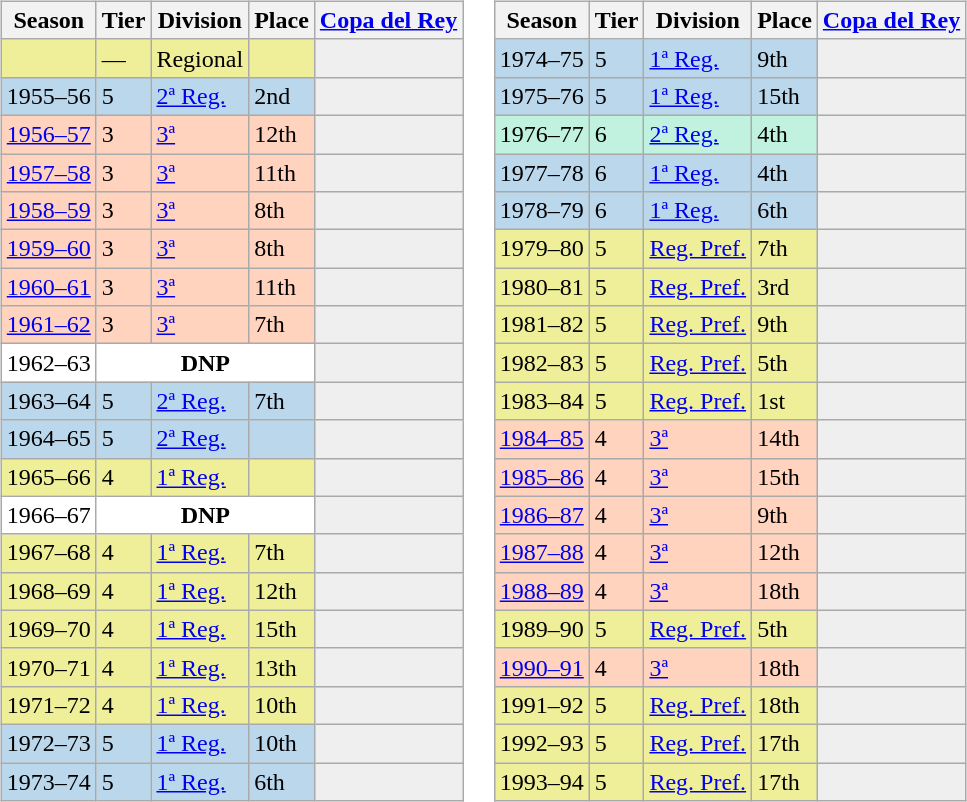<table>
<tr>
<td valign="top" width=0%><br><table class="wikitable">
<tr style="background:#f0f6fa;">
<th>Season</th>
<th>Tier</th>
<th>Division</th>
<th>Place</th>
<th><a href='#'>Copa del Rey</a></th>
</tr>
<tr>
<td style="background:#EFEF99;"></td>
<td style="background:#EFEF99;">—</td>
<td style="background:#EFEF99;">Regional</td>
<td style="background:#EFEF99;"></td>
<th style="background:#efefef;"></th>
</tr>
<tr>
<td style="background:#BBD7EC;">1955–56</td>
<td style="background:#BBD7EC;">5</td>
<td style="background:#BBD7EC;"><a href='#'>2ª Reg.</a></td>
<td style="background:#BBD7EC;">2nd</td>
<th style="background:#efefef;"></th>
</tr>
<tr>
<td style="background:#FFD3BD;"><a href='#'>1956–57</a></td>
<td style="background:#FFD3BD;">3</td>
<td style="background:#FFD3BD;"><a href='#'>3ª</a></td>
<td style="background:#FFD3BD;">12th</td>
<th style="background:#efefef;"></th>
</tr>
<tr>
<td style="background:#FFD3BD;"><a href='#'>1957–58</a></td>
<td style="background:#FFD3BD;">3</td>
<td style="background:#FFD3BD;"><a href='#'>3ª</a></td>
<td style="background:#FFD3BD;">11th</td>
<th style="background:#efefef;"></th>
</tr>
<tr>
<td style="background:#FFD3BD;"><a href='#'>1958–59</a></td>
<td style="background:#FFD3BD;">3</td>
<td style="background:#FFD3BD;"><a href='#'>3ª</a></td>
<td style="background:#FFD3BD;">8th</td>
<th style="background:#efefef;"></th>
</tr>
<tr>
<td style="background:#FFD3BD;"><a href='#'>1959–60</a></td>
<td style="background:#FFD3BD;">3</td>
<td style="background:#FFD3BD;"><a href='#'>3ª</a></td>
<td style="background:#FFD3BD;">8th</td>
<th style="background:#efefef;"></th>
</tr>
<tr>
<td style="background:#FFD3BD;"><a href='#'>1960–61</a></td>
<td style="background:#FFD3BD;">3</td>
<td style="background:#FFD3BD;"><a href='#'>3ª</a></td>
<td style="background:#FFD3BD;">11th</td>
<th style="background:#efefef;"></th>
</tr>
<tr>
<td style="background:#FFD3BD;"><a href='#'>1961–62</a></td>
<td style="background:#FFD3BD;">3</td>
<td style="background:#FFD3BD;"><a href='#'>3ª</a></td>
<td style="background:#FFD3BD;">7th</td>
<th style="background:#efefef;"></th>
</tr>
<tr>
<td style="background:#FFFFFF;">1962–63</td>
<th style="background:#FFFFFF;" colspan="3">DNP</th>
<th style="background:#efefef;"></th>
</tr>
<tr>
<td style="background:#BBD7EC;">1963–64</td>
<td style="background:#BBD7EC;">5</td>
<td style="background:#BBD7EC;"><a href='#'>2ª Reg.</a></td>
<td style="background:#BBD7EC;">7th</td>
<th style="background:#efefef;"></th>
</tr>
<tr>
<td style="background:#BBD7EC;">1964–65</td>
<td style="background:#BBD7EC;">5</td>
<td style="background:#BBD7EC;"><a href='#'>2ª Reg.</a></td>
<td style="background:#BBD7EC;"></td>
<th style="background:#efefef;"></th>
</tr>
<tr>
<td style="background:#EFEF99;">1965–66</td>
<td style="background:#EFEF99;">4</td>
<td style="background:#EFEF99;"><a href='#'>1ª Reg.</a></td>
<td style="background:#EFEF99;"></td>
<th style="background:#efefef;"></th>
</tr>
<tr>
<td style="background:#FFFFFF;">1966–67</td>
<th style="background:#FFFFFF;" colspan="3">DNP</th>
<th style="background:#efefef;"></th>
</tr>
<tr>
<td style="background:#EFEF99;">1967–68</td>
<td style="background:#EFEF99;">4</td>
<td style="background:#EFEF99;"><a href='#'>1ª Reg.</a></td>
<td style="background:#EFEF99;">7th</td>
<th style="background:#efefef;"></th>
</tr>
<tr>
<td style="background:#EFEF99;">1968–69</td>
<td style="background:#EFEF99;">4</td>
<td style="background:#EFEF99;"><a href='#'>1ª Reg.</a></td>
<td style="background:#EFEF99;">12th</td>
<th style="background:#efefef;"></th>
</tr>
<tr>
<td style="background:#EFEF99;">1969–70</td>
<td style="background:#EFEF99;">4</td>
<td style="background:#EFEF99;"><a href='#'>1ª Reg.</a></td>
<td style="background:#EFEF99;">15th</td>
<th style="background:#efefef;"></th>
</tr>
<tr>
<td style="background:#EFEF99;">1970–71</td>
<td style="background:#EFEF99;">4</td>
<td style="background:#EFEF99;"><a href='#'>1ª Reg.</a></td>
<td style="background:#EFEF99;">13th</td>
<th style="background:#efefef;"></th>
</tr>
<tr>
<td style="background:#EFEF99;">1971–72</td>
<td style="background:#EFEF99;">4</td>
<td style="background:#EFEF99;"><a href='#'>1ª Reg.</a></td>
<td style="background:#EFEF99;">10th</td>
<th style="background:#efefef;"></th>
</tr>
<tr>
<td style="background:#BBD7EC;">1972–73</td>
<td style="background:#BBD7EC;">5</td>
<td style="background:#BBD7EC;"><a href='#'>1ª Reg.</a></td>
<td style="background:#BBD7EC;">10th</td>
<th style="background:#efefef;"></th>
</tr>
<tr>
<td style="background:#BBD7EC;">1973–74</td>
<td style="background:#BBD7EC;">5</td>
<td style="background:#BBD7EC;"><a href='#'>1ª Reg.</a></td>
<td style="background:#BBD7EC;">6th</td>
<th style="background:#efefef;"></th>
</tr>
</table>
</td>
<td valign="top" width=0%><br><table class="wikitable">
<tr style="background:#f0f6fa;">
<th>Season</th>
<th>Tier</th>
<th>Division</th>
<th>Place</th>
<th><a href='#'>Copa del Rey</a></th>
</tr>
<tr>
<td style="background:#BBD7EC;">1974–75</td>
<td style="background:#BBD7EC;">5</td>
<td style="background:#BBD7EC;"><a href='#'>1ª Reg.</a></td>
<td style="background:#BBD7EC;">9th</td>
<th style="background:#efefef;"></th>
</tr>
<tr>
<td style="background:#BBD7EC;">1975–76</td>
<td style="background:#BBD7EC;">5</td>
<td style="background:#BBD7EC;"><a href='#'>1ª Reg.</a></td>
<td style="background:#BBD7EC;">15th</td>
<th style="background:#efefef;"></th>
</tr>
<tr>
<td style="background:#C0F2DF;">1976–77</td>
<td style="background:#C0F2DF;">6</td>
<td style="background:#C0F2DF;"><a href='#'>2ª Reg.</a></td>
<td style="background:#C0F2DF;">4th</td>
<th style="background:#efefef;"></th>
</tr>
<tr>
<td style="background:#BBD7EC;">1977–78</td>
<td style="background:#BBD7EC;">6</td>
<td style="background:#BBD7EC;"><a href='#'>1ª Reg.</a></td>
<td style="background:#BBD7EC;">4th</td>
<th style="background:#efefef;"></th>
</tr>
<tr>
<td style="background:#BBD7EC;">1978–79</td>
<td style="background:#BBD7EC;">6</td>
<td style="background:#BBD7EC;"><a href='#'>1ª Reg.</a></td>
<td style="background:#BBD7EC;">6th</td>
<th style="background:#efefef;"></th>
</tr>
<tr>
<td style="background:#EFEF99;">1979–80</td>
<td style="background:#EFEF99;">5</td>
<td style="background:#EFEF99;"><a href='#'>Reg. Pref.</a></td>
<td style="background:#EFEF99;">7th</td>
<th style="background:#efefef;"></th>
</tr>
<tr>
<td style="background:#EFEF99;">1980–81</td>
<td style="background:#EFEF99;">5</td>
<td style="background:#EFEF99;"><a href='#'>Reg. Pref.</a></td>
<td style="background:#EFEF99;">3rd</td>
<th style="background:#efefef;"></th>
</tr>
<tr>
<td style="background:#EFEF99;">1981–82</td>
<td style="background:#EFEF99;">5</td>
<td style="background:#EFEF99;"><a href='#'>Reg. Pref.</a></td>
<td style="background:#EFEF99;">9th</td>
<th style="background:#efefef;"></th>
</tr>
<tr>
<td style="background:#EFEF99;">1982–83</td>
<td style="background:#EFEF99;">5</td>
<td style="background:#EFEF99;"><a href='#'>Reg. Pref.</a></td>
<td style="background:#EFEF99;">5th</td>
<th style="background:#efefef;"></th>
</tr>
<tr>
<td style="background:#EFEF99;">1983–84</td>
<td style="background:#EFEF99;">5</td>
<td style="background:#EFEF99;"><a href='#'>Reg. Pref.</a></td>
<td style="background:#EFEF99;">1st</td>
<th style="background:#efefef;"></th>
</tr>
<tr>
<td style="background:#FFD3BD;"><a href='#'>1984–85</a></td>
<td style="background:#FFD3BD;">4</td>
<td style="background:#FFD3BD;"><a href='#'>3ª</a></td>
<td style="background:#FFD3BD;">14th</td>
<th style="background:#efefef;"></th>
</tr>
<tr>
<td style="background:#FFD3BD;"><a href='#'>1985–86</a></td>
<td style="background:#FFD3BD;">4</td>
<td style="background:#FFD3BD;"><a href='#'>3ª</a></td>
<td style="background:#FFD3BD;">15th</td>
<th style="background:#efefef;"></th>
</tr>
<tr>
<td style="background:#FFD3BD;"><a href='#'>1986–87</a></td>
<td style="background:#FFD3BD;">4</td>
<td style="background:#FFD3BD;"><a href='#'>3ª</a></td>
<td style="background:#FFD3BD;">9th</td>
<th style="background:#efefef;"></th>
</tr>
<tr>
<td style="background:#FFD3BD;"><a href='#'>1987–88</a></td>
<td style="background:#FFD3BD;">4</td>
<td style="background:#FFD3BD;"><a href='#'>3ª</a></td>
<td style="background:#FFD3BD;">12th</td>
<th style="background:#efefef;"></th>
</tr>
<tr>
<td style="background:#FFD3BD;"><a href='#'>1988–89</a></td>
<td style="background:#FFD3BD;">4</td>
<td style="background:#FFD3BD;"><a href='#'>3ª</a></td>
<td style="background:#FFD3BD;">18th</td>
<th style="background:#efefef;"></th>
</tr>
<tr>
<td style="background:#EFEF99;">1989–90</td>
<td style="background:#EFEF99;">5</td>
<td style="background:#EFEF99;"><a href='#'>Reg. Pref.</a></td>
<td style="background:#EFEF99;">5th</td>
<th style="background:#efefef;"></th>
</tr>
<tr>
<td style="background:#FFD3BD;"><a href='#'>1990–91</a></td>
<td style="background:#FFD3BD;">4</td>
<td style="background:#FFD3BD;"><a href='#'>3ª</a></td>
<td style="background:#FFD3BD;">18th</td>
<th style="background:#efefef;"></th>
</tr>
<tr>
<td style="background:#EFEF99;">1991–92</td>
<td style="background:#EFEF99;">5</td>
<td style="background:#EFEF99;"><a href='#'>Reg. Pref.</a></td>
<td style="background:#EFEF99;">18th</td>
<th style="background:#efefef;"></th>
</tr>
<tr>
<td style="background:#EFEF99;">1992–93</td>
<td style="background:#EFEF99;">5</td>
<td style="background:#EFEF99;"><a href='#'>Reg. Pref.</a></td>
<td style="background:#EFEF99;">17th</td>
<th style="background:#efefef;"></th>
</tr>
<tr>
<td style="background:#EFEF99;">1993–94</td>
<td style="background:#EFEF99;">5</td>
<td style="background:#EFEF99;"><a href='#'>Reg. Pref.</a></td>
<td style="background:#EFEF99;">17th</td>
<th style="background:#efefef;"></th>
</tr>
</table>
</td>
</tr>
</table>
